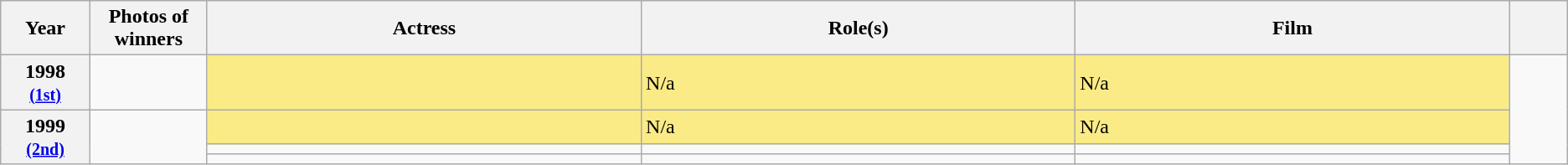<table class="wikitable sortable" style="text-align:left;">
<tr>
<th scope="col" style="width:3%; text-align:center;">Year</th>
<th scope="col" style="width:3%; text-align:center;">Photos of winners</th>
<th scope="col" style="width:15%;text-align:center;">Actress</th>
<th scope="col" style="width:15%;text-align:center;">Role(s)</th>
<th scope="col" style="width:15%;text-align:center;">Film</th>
<th scope="col" style="width:2%;" class="unsortable"></th>
</tr>
<tr>
<th scope="row" rowspan=1 style="text-align:center">1998 <br><small><a href='#'>(1st)</a> </small></th>
<td rowspan=1 style="text-align:center"></td>
<td style="background:#FAEB86;"><strong></strong> </td>
<td style="background:#FAEB86;">N/a</td>
<td style="background:#FAEB86;">N/a</td>
</tr>
<tr>
<th scope="row" rowspan=3 style="text-align:center">1999 <br><small><a href='#'>(2nd)</a> </small></th>
<td rowspan=3 style="text-align:center"></td>
<td style="background:#FAEB86;"><strong></strong> </td>
<td style="background:#FAEB86;">N/a</td>
<td style="background:#FAEB86;">N/a</td>
</tr>
<tr>
<td></td>
<td></td>
<td></td>
</tr>
<tr>
<td></td>
<td></td>
<td></td>
</tr>
</table>
